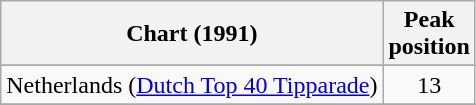<table class="wikitable sortable">
<tr>
<th align="center">Chart (1991)</th>
<th align="center">Peak<br>position</th>
</tr>
<tr>
</tr>
<tr>
</tr>
<tr>
<td>Netherlands (<a href='#'>Dutch Top 40 Tipparade</a>)</td>
<td align="center">13</td>
</tr>
<tr>
</tr>
<tr>
</tr>
</table>
